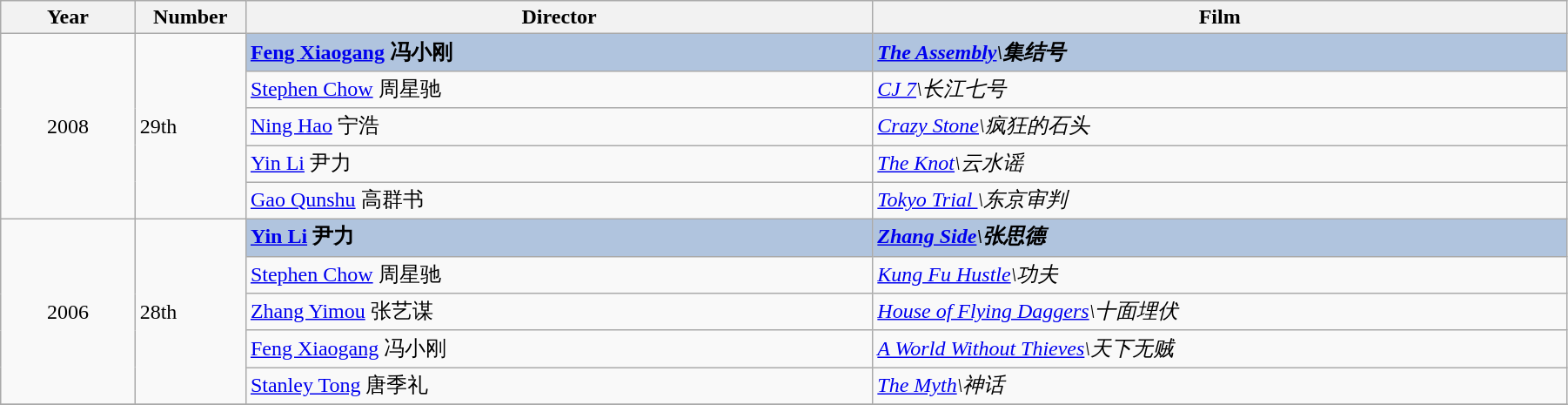<table class="wikitable" width="95%" align="center">
<tr>
<th width="6%">Year</th>
<th width="4%">Number</th>
<th width="28%">Director</th>
<th width="31%">Film</th>
</tr>
<tr>
<td rowspan="5" style="text-align:center;">2008</td>
<td rowspan="5">29th</td>
<td style="background:#B0C4DE;"><strong><a href='#'>Feng Xiaogang</a> 冯小刚</strong></td>
<td style="background:#B0C4DE;"><strong><em><a href='#'>The Assembly</a>\集结号</em></strong></td>
</tr>
<tr>
<td><a href='#'>Stephen Chow</a> 周星驰</td>
<td><em><a href='#'>CJ 7</a>\长江七号</em></td>
</tr>
<tr>
<td><a href='#'>Ning Hao</a> 宁浩</td>
<td><em><a href='#'>Crazy Stone</a>\疯狂的石头</em></td>
</tr>
<tr>
<td><a href='#'>Yin Li</a> 尹力</td>
<td><em><a href='#'>The Knot</a>\云水谣</em></td>
</tr>
<tr>
<td><a href='#'>Gao Qunshu</a> 高群书</td>
<td><em><a href='#'>Tokyo Trial </a>\东京审判</em></td>
</tr>
<tr>
<td rowspan="5" style="text-align:center;">2006</td>
<td rowspan="5">28th</td>
<td style="background:#B0C4DE;"><strong><a href='#'>Yin Li</a> 尹力 </strong></td>
<td style="background:#B0C4DE;"><strong><em><a href='#'>Zhang Side</a>\张思德</em></strong></td>
</tr>
<tr>
<td><a href='#'>Stephen Chow</a> 周星驰</td>
<td><em><a href='#'>Kung Fu Hustle</a>\功夫</em></td>
</tr>
<tr>
<td><a href='#'>Zhang Yimou</a> 张艺谋</td>
<td><em><a href='#'>House of Flying Daggers</a>\十面埋伏</em></td>
</tr>
<tr>
<td><a href='#'>Feng Xiaogang</a> 冯小刚</td>
<td><em><a href='#'>A World Without Thieves</a>\天下无贼</em></td>
</tr>
<tr>
<td><a href='#'>Stanley Tong</a> 唐季礼</td>
<td><em><a href='#'>The Myth</a>\神话</em></td>
</tr>
<tr>
</tr>
</table>
